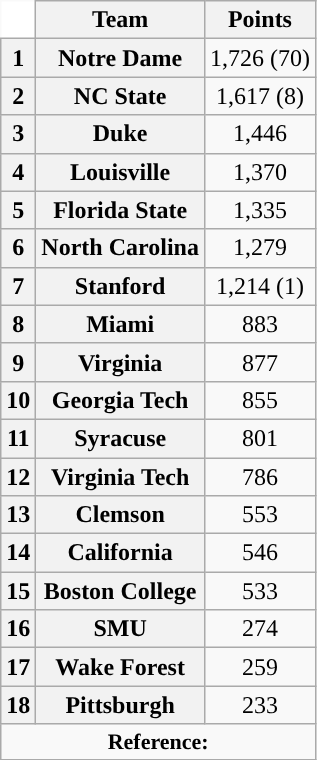<table class="wikitable" style="white-space:nowrap; text-align: center;">
<tr>
<td ! colspan=1 style="background:white; border-top-style:hidden; border-left-style:hidden;"></td>
<th>Team</th>
<th>Points</th>
</tr>
<tr>
<th>1</th>
<th>Notre Dame</th>
<td>1,726 (70)</td>
</tr>
<tr>
<th>2</th>
<th>NC State</th>
<td>1,617 (8)</td>
</tr>
<tr>
<th>3</th>
<th>Duke</th>
<td>1,446</td>
</tr>
<tr>
<th>4</th>
<th>Louisville</th>
<td>1,370</td>
</tr>
<tr>
<th>5</th>
<th style=>Florida State</th>
<td>1,335</td>
</tr>
<tr>
<th>6</th>
<th>North Carolina</th>
<td>1,279</td>
</tr>
<tr>
<th>7</th>
<th>Stanford</th>
<td>1,214 (1)</td>
</tr>
<tr>
<th>8</th>
<th>Miami</th>
<td>883</td>
</tr>
<tr>
<th>9</th>
<th>Virginia</th>
<td>877</td>
</tr>
<tr>
<th>10</th>
<th>Georgia Tech</th>
<td>855</td>
</tr>
<tr>
<th>11</th>
<th>Syracuse</th>
<td>801</td>
</tr>
<tr>
<th>12</th>
<th>Virginia Tech</th>
<td>786</td>
</tr>
<tr>
<th>13</th>
<th>Clemson</th>
<td>553</td>
</tr>
<tr>
<th>14</th>
<th>California</th>
<td>546</td>
</tr>
<tr>
<th>15</th>
<th>Boston College</th>
<td>533</td>
</tr>
<tr>
<th>16</th>
<th>SMU</th>
<td>274</td>
</tr>
<tr>
<th>17</th>
<th>Wake Forest</th>
<td>259</td>
</tr>
<tr>
<th>18</th>
<th>Pittsburgh</th>
<td>233</td>
</tr>
<tr>
<td colspan="4"  style="font-size:11pt; text-align:center;"><strong>Reference:</strong><br><em></em></td>
</tr>
</table>
